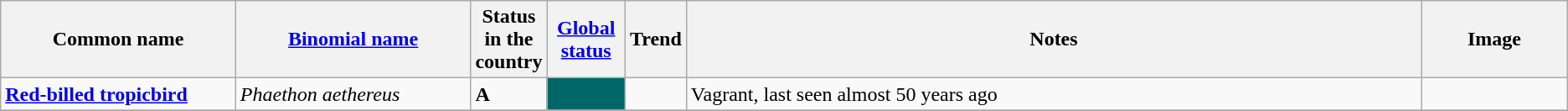<table class="wikitable sortable">
<tr>
<th width="15%">Common name</th>
<th width="15%"><a href='#'>Binomial name</a></th>
<th width="1%">Status in the country</th>
<th width="5%"><a href='#'>Global status</a></th>
<th width="1%">Trend</th>
<th class="unsortable">Notes</th>
<th class="unsortable">Image</th>
</tr>
<tr>
<td><strong><a href='#'>Red-billed tropicbird</a></strong></td>
<td><em>Phaethon aethereus</em></td>
<td><strong>A</strong></td>
<td align=center style="background: #006666"></td>
<td align=center></td>
<td>Vagrant, last seen almost 50 years ago</td>
<td></td>
</tr>
<tr>
</tr>
</table>
